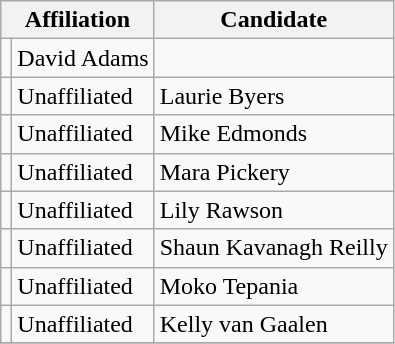<table class="wikitable sortable">
<tr>
<th colspan=2>Affiliation</th>
<th>Candidate</th>
</tr>
<tr>
<td></td>
<td>David Adams</td>
</tr>
<tr>
<td bgcolor=></td>
<td>Unaffiliated</td>
<td>Laurie Byers</td>
</tr>
<tr>
<td bgcolor=></td>
<td>Unaffiliated</td>
<td>Mike Edmonds</td>
</tr>
<tr>
<td bgcolor=></td>
<td>Unaffiliated</td>
<td>Mara Pickery</td>
</tr>
<tr>
<td bgcolor=></td>
<td>Unaffiliated</td>
<td>Lily Rawson</td>
</tr>
<tr>
<td bgcolor=></td>
<td>Unaffiliated</td>
<td>Shaun Kavanagh Reilly</td>
</tr>
<tr>
<td bgcolor=></td>
<td>Unaffiliated</td>
<td>Moko Tepania</td>
</tr>
<tr>
<td bgcolor=></td>
<td>Unaffiliated</td>
<td>Kelly van Gaalen</td>
</tr>
<tr>
</tr>
</table>
